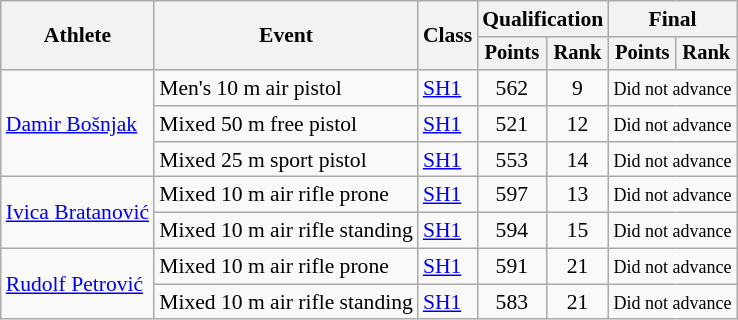<table class="wikitable" border="1" style="font-size:90%">
<tr>
<th rowspan="2">Athlete</th>
<th rowspan="2">Event</th>
<th rowspan="2">Class</th>
<th colspan=2>Qualification</th>
<th colspan=2>Final</th>
</tr>
<tr style="font-size:95%">
<th>Points</th>
<th>Rank</th>
<th>Points</th>
<th>Rank</th>
</tr>
<tr>
<td rowspan="3"><a href='#'>Damir Bošnjak</a></td>
<td>Men's 10 m air pistol</td>
<td><a href='#'>SH1</a></td>
<td align=center>562</td>
<td align=center>9</td>
<td colspan=2 align=center><small>Did not advance</small></td>
</tr>
<tr>
<td>Mixed 50 m free pistol</td>
<td><a href='#'>SH1</a></td>
<td align=center>521</td>
<td align=center>12</td>
<td colspan=2 align=center><small>Did not advance</small></td>
</tr>
<tr>
<td>Mixed 25 m sport pistol</td>
<td><a href='#'>SH1</a></td>
<td align=center>553</td>
<td align=center>14</td>
<td colspan=2 align=center><small>Did not advance</small></td>
</tr>
<tr>
<td rowspan="2"><a href='#'>Ivica Bratanović</a></td>
<td>Mixed 10 m air rifle prone</td>
<td><a href='#'>SH1</a></td>
<td align=center>597</td>
<td align=center>13</td>
<td colspan=2 align=center><small>Did not advance</small></td>
</tr>
<tr>
<td>Mixed 10 m air rifle standing</td>
<td><a href='#'>SH1</a></td>
<td align=center>594</td>
<td align=center>15</td>
<td colspan=2 align=center><small>Did not advance</small></td>
</tr>
<tr>
<td rowspan="2"><a href='#'>Rudolf Petrović</a></td>
<td>Mixed 10 m air rifle prone</td>
<td><a href='#'>SH1</a></td>
<td align=center>591</td>
<td align=center>21</td>
<td colspan=2 align=center><small>Did not advance</small></td>
</tr>
<tr>
<td>Mixed 10 m air rifle standing</td>
<td><a href='#'>SH1</a></td>
<td align=center>583</td>
<td align=center>21</td>
<td colspan=2 align=center><small>Did not advance</small></td>
</tr>
</table>
